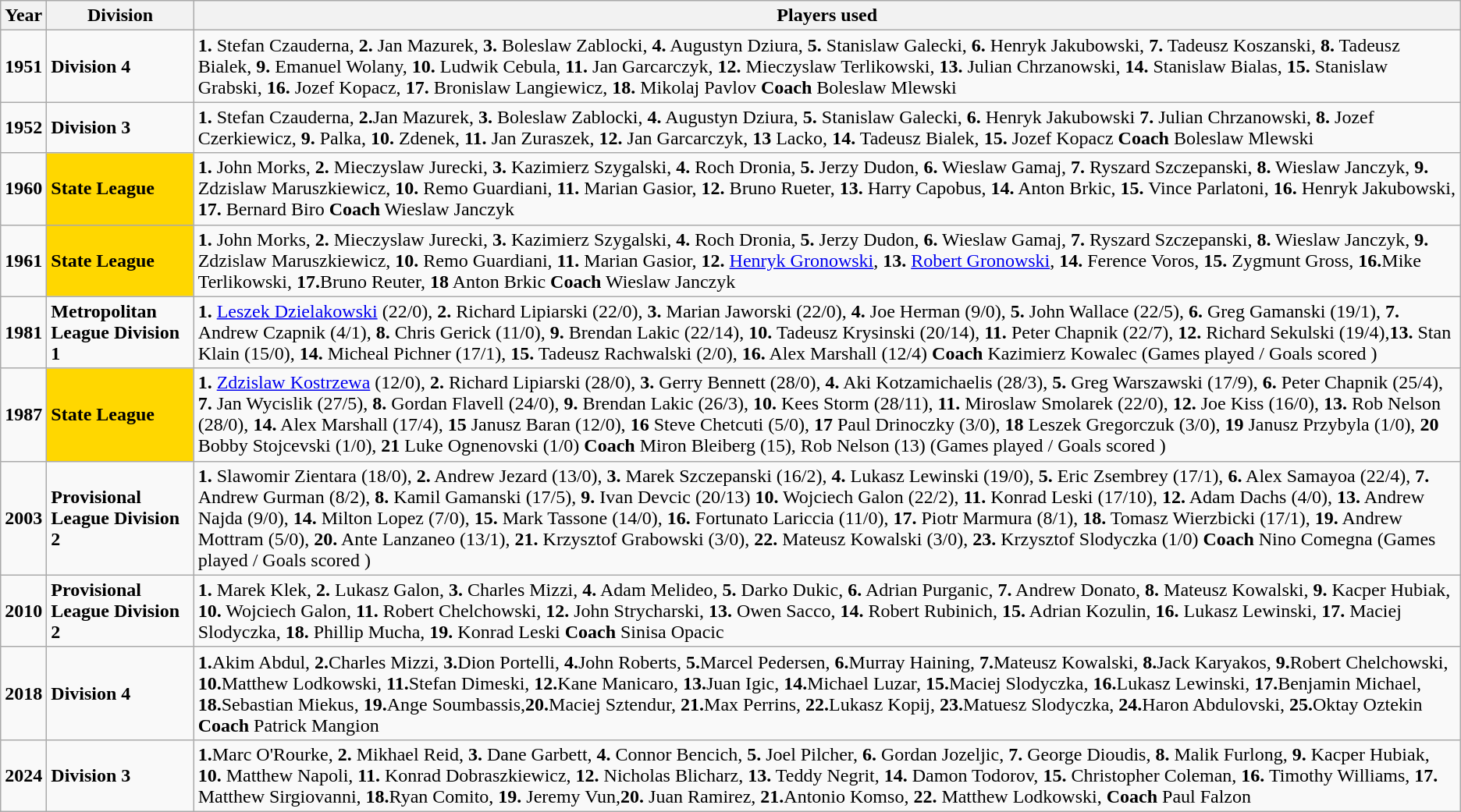<table class="wikitable">
<tr>
<th>Year</th>
<th>Division</th>
<th>Players used</th>
</tr>
<tr>
<td><strong>1951</strong></td>
<td><strong>Division 4</strong></td>
<td><strong>1.</strong> Stefan Czauderna, <strong>2.</strong> Jan Mazurek, <strong>3.</strong> Boleslaw Zablocki, <strong>4.</strong> Augustyn Dziura, <strong>5.</strong> Stanislaw Galecki, <strong>6.</strong> Henryk Jakubowski, <strong>7.</strong> Tadeusz Koszanski, <strong>8.</strong> Tadeusz Bialek, <strong>9.</strong> Emanuel Wolany, <strong>10.</strong> Ludwik Cebula, <strong>11.</strong> Jan Garcarczyk, <strong>12.</strong> Mieczyslaw Terlikowski, <strong>13.</strong> Julian Chrzanowski, <strong>14.</strong> Stanislaw Bialas, <strong>15.</strong> Stanislaw Grabski, <strong>16.</strong> Jozef Kopacz, <strong>17.</strong> Bronislaw Langiewicz, <strong>18.</strong> Mikolaj Pavlov <strong>Coach</strong> Boleslaw Mlewski</td>
</tr>
<tr>
<td><strong>1952</strong></td>
<td><strong>Division 3</strong></td>
<td><strong>1.</strong> Stefan Czauderna, <strong>2.</strong>Jan Mazurek, <strong>3.</strong> Boleslaw Zablocki, <strong>4.</strong> Augustyn Dziura, <strong>5.</strong> Stanislaw Galecki, <strong>6.</strong> Henryk Jakubowski <strong>7.</strong> Julian Chrzanowski, <strong>8.</strong>  Jozef Czerkiewicz, <strong>9.</strong> Palka, <strong>10.</strong> Zdenek, <strong>11.</strong> Jan Zuraszek, <strong>12.</strong> Jan Garcarczyk, <strong>13</strong> Lacko, <strong>14.</strong> Tadeusz Bialek, <strong>15.</strong> Jozef Kopacz  <strong>Coach</strong> Boleslaw Mlewski</td>
</tr>
<tr>
<td><strong>1960</strong></td>
<td bgcolor=gold><strong>State League</strong></td>
<td><strong>1.</strong> John Morks, <strong>2.</strong> Mieczyslaw Jurecki, <strong>3.</strong> Kazimierz Szygalski, <strong>4.</strong> Roch Dronia, <strong>5.</strong> Jerzy Dudon, <strong>6.</strong> Wieslaw Gamaj, <strong>7.</strong> Ryszard Szczepanski, <strong>8.</strong> Wieslaw Janczyk, <strong>9.</strong> Zdzislaw Maruszkiewicz, <strong>10.</strong> Remo Guardiani, <strong>11.</strong> Marian Gasior, <strong>12.</strong> Bruno Rueter, <strong>13.</strong> Harry Capobus, <strong>14.</strong> Anton Brkic, <strong>15.</strong> Vince Parlatoni, <strong>16.</strong> Henryk Jakubowski, <strong>17.</strong> Bernard Biro <strong>Coach</strong> Wieslaw Janczyk</td>
</tr>
<tr>
<td><strong>1961</strong></td>
<td bgcolor=gold><strong>State League</strong></td>
<td><strong>1.</strong> John Morks, <strong>2.</strong> Mieczyslaw Jurecki, <strong>3.</strong> Kazimierz Szygalski, <strong>4.</strong> Roch Dronia, <strong>5.</strong> Jerzy Dudon, <strong>6.</strong> Wieslaw Gamaj, <strong>7.</strong> Ryszard Szczepanski, <strong>8.</strong> Wieslaw Janczyk, <strong>9.</strong> Zdzislaw Maruszkiewicz, <strong>10.</strong> Remo Guardiani, <strong>11.</strong> Marian Gasior, <strong>12.</strong> <a href='#'>Henryk Gronowski</a>, <strong>13.</strong> <a href='#'>Robert Gronowski</a>, <strong>14.</strong> Ference Voros, <strong>15.</strong> Zygmunt Gross, <strong>16.</strong>Mike Terlikowski, <strong>17.</strong>Bruno Reuter, <strong>18</strong> Anton Brkic <strong>Coach</strong> Wieslaw Janczyk</td>
</tr>
<tr>
<td><strong>1981</strong></td>
<td><strong>Metropolitan League Division 1</strong></td>
<td><strong>1.</strong> <a href='#'>Leszek Dzielakowski</a> (22/0), <strong>2.</strong> Richard Lipiarski (22/0), <strong>3.</strong> Marian Jaworski (22/0), <strong>4.</strong> Joe Herman (9/0), <strong>5.</strong> John Wallace (22/5), <strong>6.</strong> Greg Gamanski (19/1), <strong>7.</strong> Andrew Czapnik (4/1), <strong>8.</strong> Chris Gerick (11/0), <strong>9.</strong> Brendan Lakic (22/14), <strong>10.</strong> Tadeusz Krysinski (20/14), <strong>11.</strong> Peter Chapnik (22/7), <strong>12.</strong> Richard Sekulski (19/4),<strong>13.</strong> Stan Klain (15/0), <strong>14.</strong> Micheal Pichner (17/1), <strong>15.</strong> Tadeusz Rachwalski (2/0), <strong>16.</strong> Alex Marshall (12/4) <strong>Coach</strong> Kazimierz Kowalec (Games played / Goals scored )</td>
</tr>
<tr>
<td><strong>1987</strong></td>
<td bgcolor=gold><strong>State League</strong></td>
<td><strong>1.</strong> <a href='#'>Zdzislaw Kostrzewa</a> (12/0), <strong>2.</strong> Richard Lipiarski (28/0), <strong>3.</strong> Gerry Bennett (28/0), <strong>4.</strong> Aki Kotzamichaelis (28/3), <strong>5.</strong> Greg Warszawski (17/9), <strong>6.</strong> Peter Chapnik (25/4), <strong>7.</strong> Jan Wycislik (27/5), <strong>8.</strong> Gordan Flavell (24/0), <strong>9.</strong> Brendan Lakic (26/3), <strong>10.</strong> Kees Storm (28/11), <strong>11.</strong> Miroslaw Smolarek (22/0), <strong>12.</strong> Joe Kiss (16/0), <strong>13.</strong> Rob Nelson (28/0), <strong>14.</strong> Alex Marshall (17/4), <strong>15</strong> Janusz Baran (12/0), <strong>16</strong> Steve Chetcuti (5/0), <strong>17</strong> Paul Drinoczky (3/0), <strong>18</strong> Leszek Gregorczuk (3/0), <strong>19</strong> Janusz Przybyla (1/0), <strong>20</strong> Bobby Stojcevski (1/0), <strong>21</strong> Luke Ognenovski (1/0) <strong>Coach</strong> Miron Bleiberg (15), Rob Nelson (13) (Games played / Goals scored )</td>
</tr>
<tr>
<td><strong>2003</strong></td>
<td><strong>Provisional League Division 2</strong></td>
<td><strong>1.</strong> Slawomir Zientara (18/0), <strong>2.</strong> Andrew Jezard (13/0), <strong>3.</strong> Marek Szczepanski (16/2), <strong>4.</strong> Lukasz Lewinski (19/0), <strong>5.</strong> Eric Zsembrey (17/1), <strong>6.</strong> Alex Samayoa (22/4), <strong>7.</strong> Andrew Gurman (8/2), <strong>8.</strong> Kamil Gamanski (17/5), <strong>9.</strong> Ivan Devcic (20/13) <strong>10.</strong> Wojciech Galon (22/2), <strong>11.</strong> Konrad Leski (17/10), <strong>12.</strong> Adam Dachs (4/0), <strong>13.</strong> Andrew Najda (9/0), <strong>14.</strong> Milton Lopez (7/0), <strong>15.</strong> Mark Tassone (14/0), <strong>16.</strong> Fortunato Lariccia (11/0), <strong>17.</strong> Piotr Marmura (8/1), <strong>18.</strong> Tomasz Wierzbicki (17/1), <strong>19.</strong> Andrew Mottram (5/0), <strong>20.</strong> Ante Lanzaneo (13/1), <strong>21.</strong> Krzysztof Grabowski (3/0), <strong>22.</strong> Mateusz Kowalski (3/0), <strong>23.</strong> Krzysztof Slodyczka (1/0) <strong>Coach</strong> Nino Comegna (Games played / Goals scored )</td>
</tr>
<tr>
<td><strong>2010</strong></td>
<td><strong>Provisional League Division 2</strong></td>
<td><strong>1.</strong> Marek Klek, <strong>2.</strong> Lukasz Galon, <strong>3.</strong> Charles Mizzi, <strong>4.</strong> Adam Melideo, <strong>5.</strong> Darko Dukic, <strong>6.</strong> Adrian Purganic, <strong>7.</strong> Andrew Donato, <strong>8.</strong> Mateusz Kowalski, <strong>9.</strong> Kacper Hubiak, <strong>10.</strong> Wojciech Galon, <strong>11.</strong> Robert Chelchowski, <strong>12.</strong> John Strycharski, <strong>13.</strong> Owen Sacco, <strong>14.</strong> Robert Rubinich, <strong>15.</strong> Adrian Kozulin, <strong>16.</strong> Lukasz Lewinski, <strong>17.</strong> Maciej Slodyczka, <strong>18.</strong> Phillip Mucha, <strong>19.</strong> Konrad Leski <strong>Coach</strong> Sinisa Opacic</td>
</tr>
<tr>
<td><strong>2018</strong></td>
<td><strong>Division 4</strong></td>
<td><strong>1.</strong>Akim Abdul, <strong>2.</strong>Charles Mizzi, <strong>3.</strong>Dion Portelli, <strong>4.</strong>John Roberts, <strong>5.</strong>Marcel Pedersen, <strong>6.</strong>Murray Haining, <strong>7.</strong>Mateusz Kowalski, <strong>8.</strong>Jack Karyakos, <strong>9.</strong>Robert Chelchowski, <strong>10.</strong>Matthew Lodkowski, <strong>11.</strong>Stefan Dimeski, <strong>12.</strong>Kane Manicaro, <strong>13.</strong>Juan Igic, <strong>14.</strong>Michael Luzar, <strong>15.</strong>Maciej Slodyczka, <strong>16.</strong>Lukasz Lewinski, <strong>17.</strong>Benjamin Michael, <strong>18.</strong>Sebastian Miekus, <strong>19.</strong>Ange Soumbassis,<strong>20.</strong>Maciej Sztendur, <strong>21.</strong>Max Perrins, <strong>22.</strong>Lukasz Kopij, <strong>23.</strong>Matuesz Slodyczka, <strong>24.</strong>Haron Abdulovski, <strong>25.</strong>Oktay Oztekin <strong>Coach</strong> Patrick Mangion</td>
</tr>
<tr>
<td><strong>2024</strong></td>
<td><strong>Division 3</strong></td>
<td><strong>1.</strong>Marc O'Rourke, <strong>2.</strong> Mikhael Reid, <strong>3.</strong> Dane Garbett, <strong>4.</strong> Connor Bencich, <strong>5.</strong> Joel Pilcher, <strong>6.</strong> Gordan Jozeljic, <strong>7.</strong> George Dioudis, <strong>8.</strong> Malik Furlong, <strong>9.</strong> Kacper Hubiak, <strong>10.</strong> Matthew Napoli, <strong>11.</strong> Konrad Dobraszkiewicz, <strong>12.</strong> Nicholas Blicharz, <strong>13.</strong> Teddy Negrit, <strong>14.</strong> Damon Todorov, <strong>15.</strong> Christopher Coleman, <strong>16.</strong> Timothy Williams, <strong>17.</strong> Matthew Sirgiovanni, <strong>18.</strong>Ryan Comito, <strong>19.</strong> Jeremy Vun,<strong>20.</strong> Juan Ramirez, <strong>21.</strong>Antonio Komso, <strong>22.</strong> Matthew Lodkowski, <strong>Coach</strong> Paul Falzon</td>
</tr>
</table>
